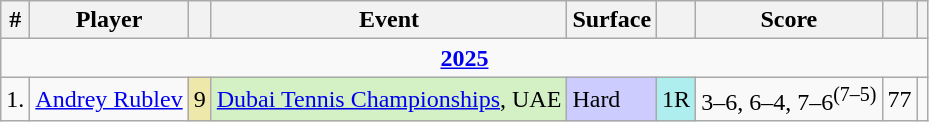<table class="wikitable sortable">
<tr>
<th>#</th>
<th>Player</th>
<th></th>
<th>Event</th>
<th>Surface</th>
<th class=unsortable></th>
<th class=unsortable>Score</th>
<th></th>
<th class=unsortable></th>
</tr>
<tr>
<td colspan=9 style=text-align:center><strong><a href='#'>2025</a></strong></td>
</tr>
<tr>
<td>1.</td>
<td> <a href='#'>Andrey Rublev</a></td>
<td bgcolor=eee8aa style=text-align:center>9</td>
<td bgcolor=d4f1c5><a href='#'>Dubai Tennis Championships</a>, UAE</td>
<td bgcolor=ccccff>Hard</td>
<td bgcolor=afeeee>1R</td>
<td>3–6, 6–4, 7–6<sup>(7–5)</sup></td>
<td style=text-align:center>77</td>
<td></td>
</tr>
</table>
